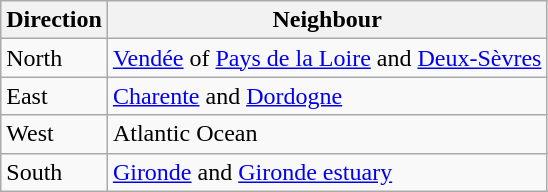<table class="wikitable">
<tr>
<th>Direction</th>
<th>Neighbour</th>
</tr>
<tr>
<td>North</td>
<td><a href='#'>Vendée</a> of <a href='#'>Pays de la Loire</a> and <a href='#'>Deux-Sèvres</a></td>
</tr>
<tr>
<td>East</td>
<td><a href='#'>Charente</a> and <a href='#'>Dordogne</a></td>
</tr>
<tr>
<td>West</td>
<td>Atlantic Ocean</td>
</tr>
<tr>
<td>South</td>
<td><a href='#'>Gironde</a> and <a href='#'>Gironde estuary</a></td>
</tr>
</table>
